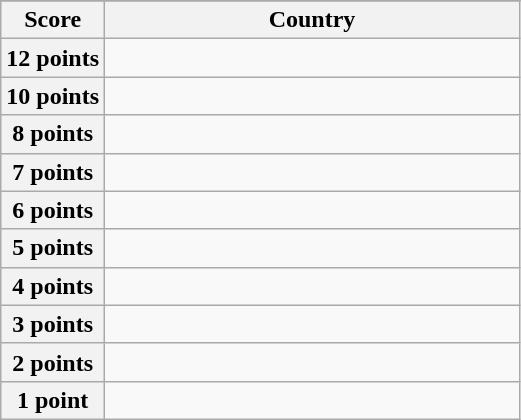<table class="wikitable">
<tr>
</tr>
<tr>
<th scope="col" width="20%">Score</th>
<th scope="col">Country</th>
</tr>
<tr>
<th scope="row">12 points</th>
<td></td>
</tr>
<tr>
<th scope="row">10 points</th>
<td></td>
</tr>
<tr>
<th scope="row">8 points</th>
<td></td>
</tr>
<tr>
<th scope="row">7 points</th>
<td></td>
</tr>
<tr>
<th scope="row">6 points</th>
<td></td>
</tr>
<tr>
<th scope="row">5 points</th>
<td></td>
</tr>
<tr>
<th scope="row">4 points</th>
<td></td>
</tr>
<tr>
<th scope="row">3 points</th>
<td></td>
</tr>
<tr>
<th scope="row">2 points</th>
<td></td>
</tr>
<tr>
<th scope="row">1 point</th>
<td></td>
</tr>
</table>
